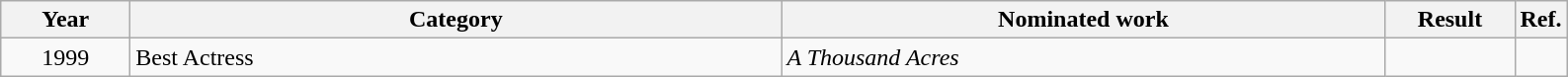<table class=wikitable>
<tr>
<th scope="col" style="width:5em;">Year</th>
<th scope="col" style="width:27em;">Category</th>
<th scope="col" style="width:25em;">Nominated work</th>
<th scope="col" style="width:5em;">Result</th>
<th>Ref.</th>
</tr>
<tr>
<td style="text-align:center;">1999</td>
<td>Best Actress</td>
<td><em>A Thousand Acres</em></td>
<td></td>
<td align=center></td>
</tr>
</table>
